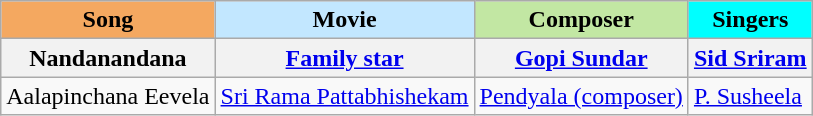<table class="wikitable sortable">
<tr>
<th style="background:#f4a860">Song</th>
<th style="background:#c2e7ff">Movie</th>
<th style="background:#c2e7a3">Composer</th>
<th style="background:#00ffff">Singers</th>
</tr>
<tr>
<th>Nandanandana</th>
<th><a href='#'>Family star</a></th>
<th><a href='#'>Gopi Sundar</a></th>
<th><a href='#'>Sid Sriram</a></th>
</tr>
<tr>
<td>Aalapinchana Eevela </td>
<td><a href='#'>Sri Rama Pattabhishekam</a></td>
<td><a href='#'>Pendyala (composer)</a></td>
<td><a href='#'>P. Susheela</a></td>
</tr>
</table>
